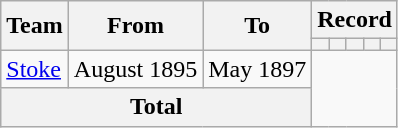<table class="wikitable" style="text-align:center">
<tr>
<th rowspan="2">Team</th>
<th rowspan="2">From</th>
<th rowspan="2">To</th>
<th colspan="5">Record</th>
</tr>
<tr>
<th></th>
<th></th>
<th></th>
<th></th>
<th></th>
</tr>
<tr>
<td align=left><a href='#'>Stoke</a></td>
<td align=left>August 1895</td>
<td align=left>May 1897<br></td>
</tr>
<tr>
<th colspan="3">Total<br></th>
</tr>
</table>
